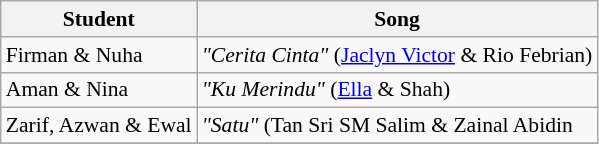<table class="wikitable" style="font-size:90%;">
<tr>
<th>Student</th>
<th>Song</th>
</tr>
<tr>
<td>Firman & Nuha</td>
<td><em>"Cerita Cinta"</em> (<a href='#'>Jaclyn Victor</a> & Rio Febrian)</td>
</tr>
<tr>
<td>Aman & Nina</td>
<td><em>"Ku Merindu"</em> (<a href='#'>Ella</a> & Shah)</td>
</tr>
<tr>
<td>Zarif, Azwan & Ewal</td>
<td><em>"Satu"</em> (Tan Sri SM Salim & Zainal Abidin</td>
</tr>
<tr>
</tr>
</table>
